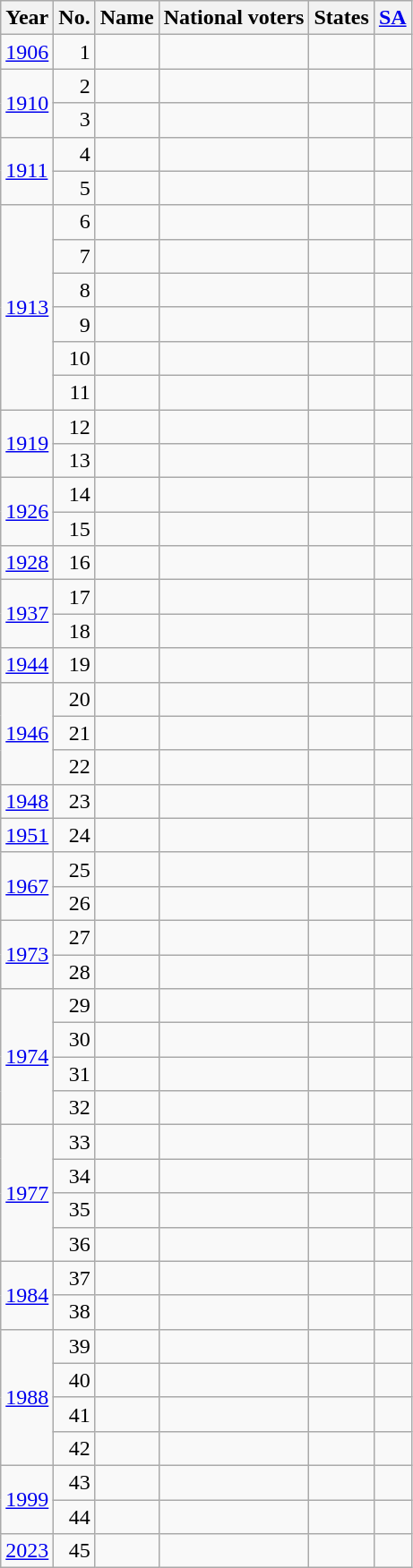<table class="wikitable sortable">
<tr>
<th align="left">Year</th>
<th align="right">No.</th>
<th align="left">Name</th>
<th>National voters</th>
<th>States</th>
<th align="center"><a href='#'>SA</a></th>
</tr>
<tr>
<td><a href='#'>1906</a></td>
<td align="right">1</td>
<td></td>
<td></td>
<td></td>
<td></td>
</tr>
<tr>
<td rowspan="2"><a href='#'>1910</a></td>
<td align="right">2</td>
<td></td>
<td></td>
<td></td>
<td></td>
</tr>
<tr>
<td align="right">3</td>
<td></td>
<td></td>
<td></td>
<td></td>
</tr>
<tr>
<td rowspan="2"><a href='#'>1911</a></td>
<td align="right">4</td>
<td></td>
<td></td>
<td></td>
<td></td>
</tr>
<tr>
<td align="right">5</td>
<td></td>
<td></td>
<td></td>
<td></td>
</tr>
<tr>
<td rowspan="6"><a href='#'>1913</a></td>
<td align="right">6</td>
<td></td>
<td></td>
<td></td>
<td></td>
</tr>
<tr>
<td align="right">7</td>
<td></td>
<td></td>
<td></td>
<td></td>
</tr>
<tr>
<td align="right">8</td>
<td></td>
<td></td>
<td></td>
<td></td>
</tr>
<tr>
<td align="right">9</td>
<td></td>
<td></td>
<td></td>
<td></td>
</tr>
<tr>
<td align="right">10</td>
<td></td>
<td></td>
<td></td>
<td></td>
</tr>
<tr>
<td align="right">11</td>
<td></td>
<td></td>
<td></td>
<td></td>
</tr>
<tr>
<td rowspan="2"><a href='#'>1919</a></td>
<td align="right">12</td>
<td></td>
<td></td>
<td></td>
<td></td>
</tr>
<tr>
<td align="right">13</td>
<td></td>
<td></td>
<td></td>
<td></td>
</tr>
<tr>
<td rowspan="2"><a href='#'>1926</a></td>
<td align="right">14</td>
<td></td>
<td></td>
<td></td>
<td></td>
</tr>
<tr>
<td align="right">15</td>
<td></td>
<td></td>
<td></td>
<td></td>
</tr>
<tr>
<td><a href='#'>1928</a></td>
<td align="right">16</td>
<td></td>
<td></td>
<td></td>
<td></td>
</tr>
<tr>
<td rowspan="2"><a href='#'>1937</a></td>
<td align="right">17</td>
<td></td>
<td></td>
<td></td>
<td></td>
</tr>
<tr>
<td align="right">18</td>
<td></td>
<td></td>
<td></td>
<td></td>
</tr>
<tr>
<td><a href='#'>1944</a></td>
<td align="right">19</td>
<td></td>
<td></td>
<td></td>
<td></td>
</tr>
<tr>
<td rowspan="3"><a href='#'>1946</a></td>
<td align="right">20</td>
<td></td>
<td></td>
<td></td>
<td></td>
</tr>
<tr>
<td align="right">21</td>
<td></td>
<td></td>
<td></td>
<td></td>
</tr>
<tr>
<td align="right">22</td>
<td></td>
<td></td>
<td></td>
<td></td>
</tr>
<tr>
<td><a href='#'>1948</a></td>
<td align="right">23</td>
<td></td>
<td></td>
<td></td>
<td></td>
</tr>
<tr>
<td><a href='#'>1951</a></td>
<td align="right">24</td>
<td></td>
<td></td>
<td></td>
<td></td>
</tr>
<tr>
<td rowspan="2"><a href='#'>1967</a></td>
<td align="right">25</td>
<td></td>
<td></td>
<td></td>
<td></td>
</tr>
<tr>
<td align="right">26</td>
<td></td>
<td></td>
<td></td>
<td></td>
</tr>
<tr>
<td rowspan="2"><a href='#'>1973</a></td>
<td align="right">27</td>
<td></td>
<td></td>
<td></td>
<td></td>
</tr>
<tr>
<td align="right">28</td>
<td></td>
<td></td>
<td></td>
<td></td>
</tr>
<tr>
<td rowspan="4"><a href='#'>1974</a></td>
<td align="right">29</td>
<td></td>
<td></td>
<td></td>
<td></td>
</tr>
<tr>
<td align="right">30</td>
<td></td>
<td></td>
<td></td>
<td></td>
</tr>
<tr>
<td align="right">31</td>
<td></td>
<td></td>
<td></td>
<td></td>
</tr>
<tr>
<td align="right">32</td>
<td></td>
<td></td>
<td></td>
<td></td>
</tr>
<tr>
<td rowspan="4"><a href='#'>1977</a></td>
<td align="right">33</td>
<td></td>
<td></td>
<td></td>
<td></td>
</tr>
<tr>
<td align="right">34</td>
<td></td>
<td></td>
<td></td>
<td></td>
</tr>
<tr>
<td align="right">35</td>
<td></td>
<td></td>
<td></td>
<td></td>
</tr>
<tr>
<td align="right">36</td>
<td></td>
<td></td>
<td></td>
<td></td>
</tr>
<tr>
<td rowspan="2"><a href='#'>1984</a></td>
<td align="right">37</td>
<td></td>
<td></td>
<td></td>
<td></td>
</tr>
<tr>
<td align="right">38</td>
<td></td>
<td></td>
<td></td>
<td></td>
</tr>
<tr>
<td rowspan="4"><a href='#'>1988</a></td>
<td align="right">39</td>
<td></td>
<td></td>
<td></td>
<td></td>
</tr>
<tr>
<td align="right">40</td>
<td></td>
<td></td>
<td></td>
<td></td>
</tr>
<tr>
<td align="right">41</td>
<td></td>
<td></td>
<td></td>
<td></td>
</tr>
<tr>
<td align="right">42</td>
<td></td>
<td></td>
<td></td>
<td></td>
</tr>
<tr>
<td rowspan="2"><a href='#'>1999</a></td>
<td align="right">43</td>
<td></td>
<td></td>
<td></td>
<td></td>
</tr>
<tr>
<td align="right">44</td>
<td></td>
<td></td>
<td></td>
<td></td>
</tr>
<tr>
<td><a href='#'>2023</a></td>
<td align="right">45</td>
<td></td>
<td></td>
<td></td>
<td></td>
</tr>
</table>
